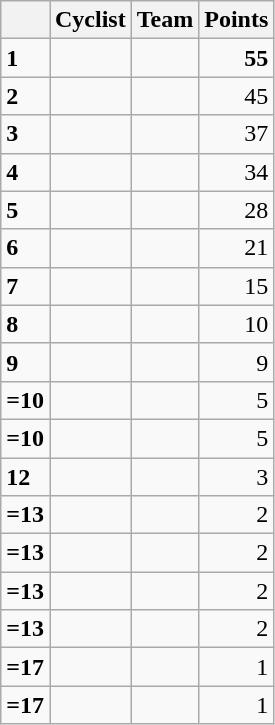<table class="wikitable">
<tr>
<th></th>
<th>Cyclist</th>
<th>Team</th>
<th>Points</th>
</tr>
<tr>
<td><strong>1</strong></td>
<td><strong></strong></td>
<td><strong></strong></td>
<td align=right><strong>55</strong></td>
</tr>
<tr>
<td><strong>2</strong></td>
<td></td>
<td></td>
<td align=right>45</td>
</tr>
<tr>
<td><strong>3</strong></td>
<td></td>
<td></td>
<td align=right>37</td>
</tr>
<tr>
<td><strong>4</strong></td>
<td></td>
<td></td>
<td align=right>34</td>
</tr>
<tr>
<td><strong>5</strong></td>
<td></td>
<td></td>
<td align=right>28</td>
</tr>
<tr>
<td><strong>6</strong></td>
<td></td>
<td></td>
<td align=right>21</td>
</tr>
<tr>
<td><strong>7</strong></td>
<td></td>
<td></td>
<td align=right>15</td>
</tr>
<tr>
<td><strong>8</strong></td>
<td></td>
<td></td>
<td align=right>10</td>
</tr>
<tr>
<td><strong>9</strong></td>
<td></td>
<td></td>
<td align=right>9</td>
</tr>
<tr>
<td><strong>=10</strong></td>
<td></td>
<td></td>
<td align=right>5</td>
</tr>
<tr>
<td><strong>=10</strong></td>
<td></td>
<td></td>
<td align=right>5</td>
</tr>
<tr>
<td><strong>12</strong></td>
<td></td>
<td></td>
<td align=right>3</td>
</tr>
<tr>
<td><strong>=13</strong></td>
<td></td>
<td></td>
<td align=right>2</td>
</tr>
<tr>
<td><strong>=13</strong></td>
<td></td>
<td></td>
<td align=right>2</td>
</tr>
<tr>
<td><strong>=13</strong></td>
<td></td>
<td></td>
<td align=right>2</td>
</tr>
<tr>
<td><strong>=13</strong></td>
<td></td>
<td></td>
<td align=right>2</td>
</tr>
<tr>
<td><strong>=17</strong></td>
<td></td>
<td></td>
<td align=right>1</td>
</tr>
<tr>
<td><strong>=17</strong></td>
<td></td>
<td></td>
<td align=right>1</td>
</tr>
</table>
